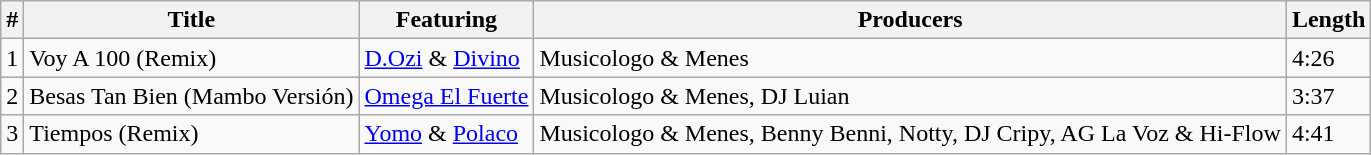<table class="wikitable">
<tr>
<th align="center">#</th>
<th align="center">Title</th>
<th align="center">Featuring</th>
<th align="center">Producers</th>
<th align="center">Length</th>
</tr>
<tr>
<td>1</td>
<td>Voy A 100 (Remix)</td>
<td><a href='#'>D.Ozi</a> & <a href='#'>Divino</a></td>
<td>Musicologo & Menes</td>
<td>4:26</td>
</tr>
<tr>
<td>2</td>
<td>Besas Tan Bien (Mambo Versión)</td>
<td><a href='#'>Omega El Fuerte</a></td>
<td>Musicologo & Menes, DJ Luian</td>
<td>3:37</td>
</tr>
<tr>
<td>3</td>
<td>Tiempos (Remix)</td>
<td><a href='#'>Yomo</a> & <a href='#'>Polaco</a></td>
<td>Musicologo & Menes, Benny Benni, Notty, DJ Cripy, AG La Voz & Hi-Flow</td>
<td>4:41</td>
</tr>
</table>
